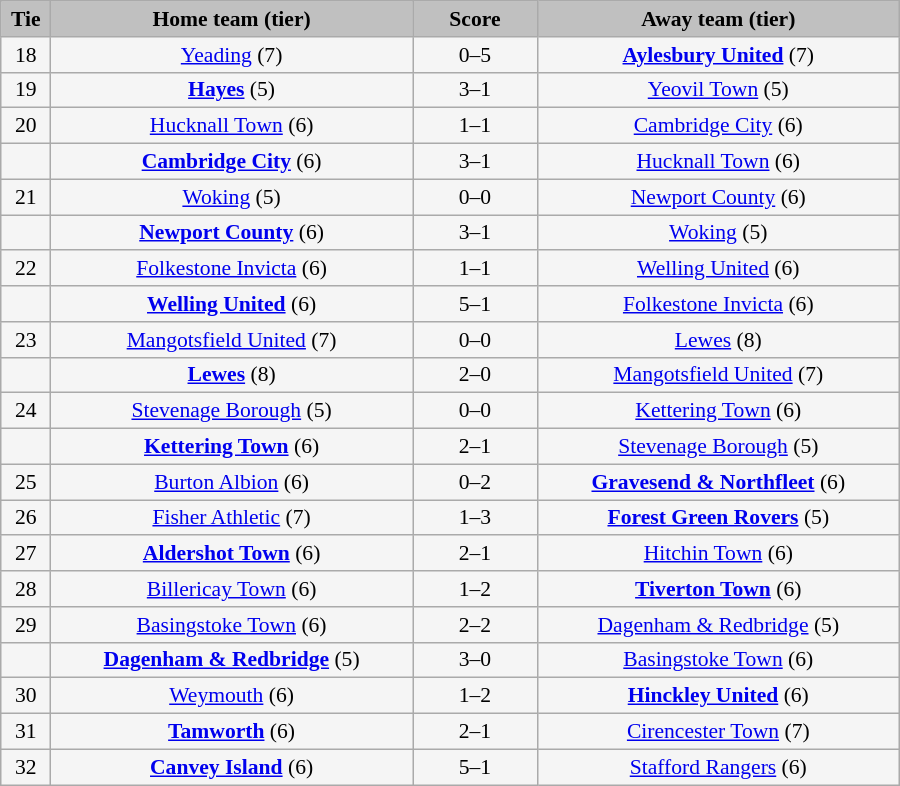<table class="wikitable" style="width: 600px; background:WhiteSmoke; text-align:center; font-size:90%">
<tr>
<td scope="col" style="width:  5.00%; background:silver;"><strong>Tie</strong></td>
<td scope="col" style="width: 36.25%; background:silver;"><strong>Home team (tier)</strong></td>
<td scope="col" style="width: 12.50%; background:silver;"><strong>Score</strong></td>
<td scope="col" style="width: 36.25%; background:silver;"><strong>Away team (tier)</strong></td>
</tr>
<tr>
<td>18</td>
<td><a href='#'>Yeading</a> (7)</td>
<td>0–5</td>
<td><strong><a href='#'>Aylesbury United</a></strong> (7)</td>
</tr>
<tr>
<td>19</td>
<td><strong><a href='#'>Hayes</a></strong> (5)</td>
<td>3–1</td>
<td><a href='#'>Yeovil Town</a> (5)</td>
</tr>
<tr>
<td>20</td>
<td><a href='#'>Hucknall Town</a> (6)</td>
<td>1–1</td>
<td><a href='#'>Cambridge City</a> (6)</td>
</tr>
<tr>
<td><em></em></td>
<td><strong><a href='#'>Cambridge City</a></strong> (6)</td>
<td>3–1</td>
<td><a href='#'>Hucknall Town</a> (6)</td>
</tr>
<tr>
<td>21</td>
<td><a href='#'>Woking</a> (5)</td>
<td>0–0</td>
<td><a href='#'>Newport County</a> (6)</td>
</tr>
<tr>
<td><em></em></td>
<td><strong><a href='#'>Newport County</a></strong> (6)</td>
<td>3–1</td>
<td><a href='#'>Woking</a> (5)</td>
</tr>
<tr>
<td>22</td>
<td><a href='#'>Folkestone Invicta</a> (6)</td>
<td>1–1</td>
<td><a href='#'>Welling United</a> (6)</td>
</tr>
<tr>
<td><em></em></td>
<td><strong><a href='#'>Welling United</a></strong> (6)</td>
<td>5–1</td>
<td><a href='#'>Folkestone Invicta</a> (6)</td>
</tr>
<tr>
<td>23</td>
<td><a href='#'>Mangotsfield United</a> (7)</td>
<td>0–0</td>
<td><a href='#'>Lewes</a> (8)</td>
</tr>
<tr>
<td><em></em></td>
<td><strong><a href='#'>Lewes</a></strong> (8)</td>
<td>2–0</td>
<td><a href='#'>Mangotsfield United</a> (7)</td>
</tr>
<tr>
<td>24</td>
<td><a href='#'>Stevenage Borough</a> (5)</td>
<td>0–0</td>
<td><a href='#'>Kettering Town</a> (6)</td>
</tr>
<tr>
<td><em></em></td>
<td><strong><a href='#'>Kettering Town</a></strong> (6)</td>
<td>2–1</td>
<td><a href='#'>Stevenage Borough</a> (5)</td>
</tr>
<tr>
<td>25</td>
<td><a href='#'>Burton Albion</a> (6)</td>
<td>0–2</td>
<td><strong><a href='#'>Gravesend & Northfleet</a></strong> (6)</td>
</tr>
<tr>
<td>26</td>
<td><a href='#'>Fisher Athletic</a> (7)</td>
<td>1–3</td>
<td><strong><a href='#'>Forest Green Rovers</a></strong> (5)</td>
</tr>
<tr>
<td>27</td>
<td><strong><a href='#'>Aldershot Town</a></strong> (6)</td>
<td>2–1</td>
<td><a href='#'>Hitchin Town</a> (6)</td>
</tr>
<tr>
<td>28</td>
<td><a href='#'>Billericay Town</a> (6)</td>
<td>1–2</td>
<td><strong><a href='#'>Tiverton Town</a></strong> (6)</td>
</tr>
<tr>
<td>29</td>
<td><a href='#'>Basingstoke Town</a> (6)</td>
<td>2–2</td>
<td><a href='#'>Dagenham & Redbridge</a> (5)</td>
</tr>
<tr>
<td><em></em></td>
<td><strong><a href='#'>Dagenham & Redbridge</a></strong> (5)</td>
<td>3–0</td>
<td><a href='#'>Basingstoke Town</a> (6)</td>
</tr>
<tr>
<td>30</td>
<td><a href='#'>Weymouth</a> (6)</td>
<td>1–2</td>
<td><strong><a href='#'>Hinckley United</a></strong> (6)</td>
</tr>
<tr>
<td>31</td>
<td><strong><a href='#'>Tamworth</a></strong> (6)</td>
<td>2–1</td>
<td><a href='#'>Cirencester Town</a> (7)</td>
</tr>
<tr>
<td>32</td>
<td><strong><a href='#'>Canvey Island</a></strong> (6)</td>
<td>5–1</td>
<td><a href='#'>Stafford Rangers</a> (6)</td>
</tr>
</table>
